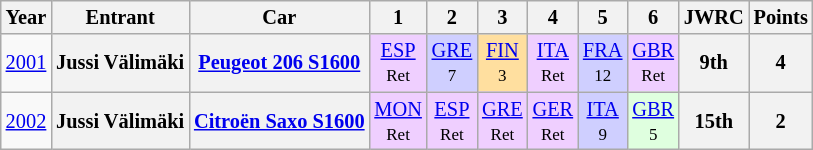<table class="wikitable" style="text-align:center; font-size:85%;">
<tr>
<th>Year</th>
<th>Entrant</th>
<th>Car</th>
<th>1</th>
<th>2</th>
<th>3</th>
<th>4</th>
<th>5</th>
<th>6</th>
<th>JWRC</th>
<th>Points</th>
</tr>
<tr>
<td><a href='#'>2001</a></td>
<th nowrap>Jussi Välimäki</th>
<th nowrap><a href='#'>Peugeot 206 S1600</a></th>
<td style="background:#EFCFFF;"><a href='#'>ESP</a><br><small>Ret</small></td>
<td style="background:#CFCFFF;"><a href='#'>GRE</a><br><small>7</small></td>
<td style="background:#FFDF9F;"><a href='#'>FIN</a><br><small>3</small></td>
<td style="background:#EFCFFF;"><a href='#'>ITA</a><br><small>Ret</small></td>
<td style="background:#CFCFFF;"><a href='#'>FRA</a><br><small>12</small></td>
<td style="background:#EFCFFF;"><a href='#'>GBR</a><br><small>Ret</small></td>
<th>9th</th>
<th>4</th>
</tr>
<tr>
<td><a href='#'>2002</a></td>
<th nowrap>Jussi Välimäki</th>
<th nowrap><a href='#'>Citroën Saxo S1600</a></th>
<td style="background:#EFCFFF;"><a href='#'>MON</a><br><small>Ret</small></td>
<td style="background:#EFCFFF;"><a href='#'>ESP</a><br><small>Ret</small></td>
<td style="background:#EFCFFF;"><a href='#'>GRE</a><br><small>Ret</small></td>
<td style="background:#EFCFFF;"><a href='#'>GER</a><br><small>Ret</small></td>
<td style="background:#CFCFFF;"><a href='#'>ITA</a><br><small>9</small></td>
<td style="background:#DFFFDF;"><a href='#'>GBR</a><br><small>5</small></td>
<th>15th</th>
<th>2</th>
</tr>
</table>
